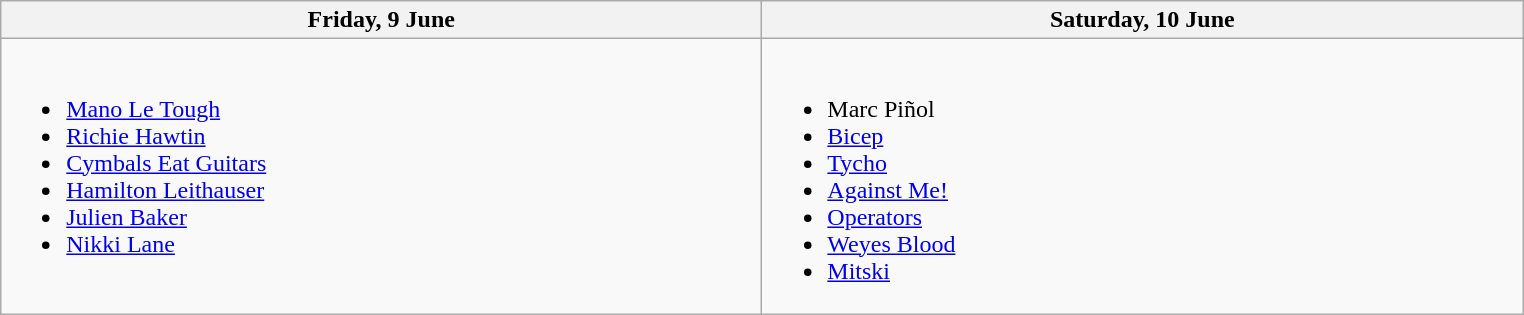<table class="wikitable">
<tr>
<th width="500">Friday, 9 June</th>
<th width="500">Saturday, 10 June</th>
</tr>
<tr valign="top">
<td><br><ul><li><a href='#'>Mano Le Tough</a></li><li><a href='#'>Richie Hawtin</a></li><li><a href='#'>Cymbals Eat Guitars</a></li><li><a href='#'>Hamilton Leithauser</a></li><li><a href='#'>Julien Baker</a></li><li><a href='#'>Nikki Lane</a></li></ul></td>
<td><br><ul><li>Marc Piñol</li><li><a href='#'>Bicep</a></li><li><a href='#'>Tycho</a></li><li><a href='#'>Against Me!</a></li><li><a href='#'>Operators</a></li><li><a href='#'>Weyes Blood</a></li><li><a href='#'>Mitski</a></li></ul></td>
</tr>
</table>
